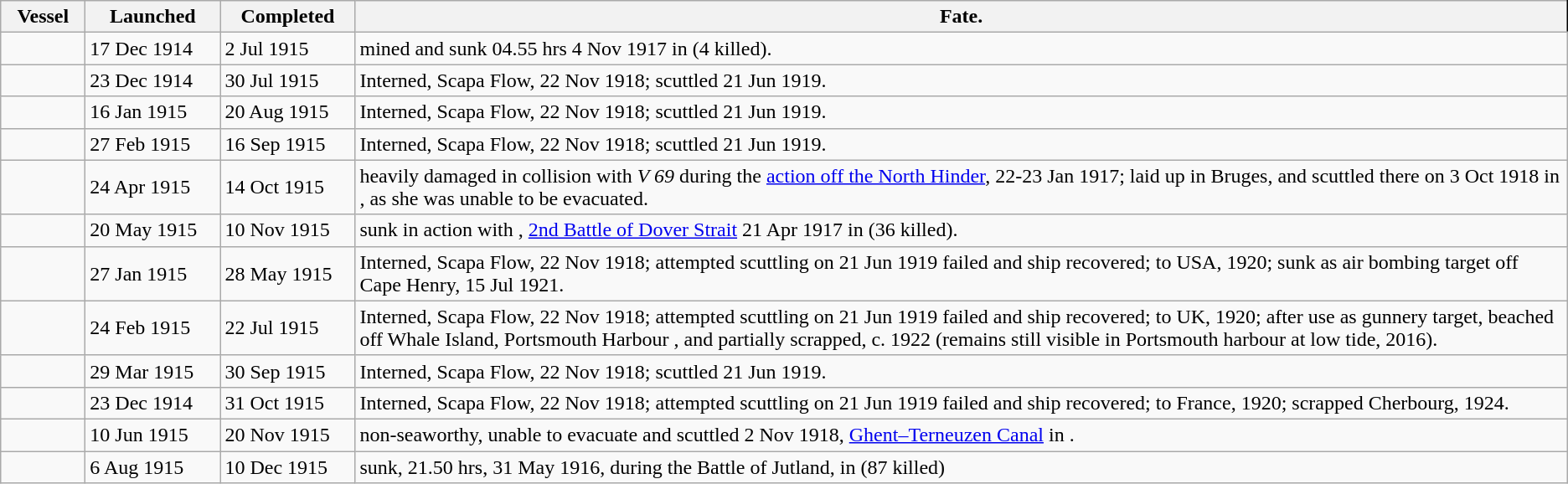<table class="wikitable">
<tr>
<th width="60px">Vessel</th>
<th width="100px">Launched</th>
<th width="100px">Completed</th>
<th style="border-right:1px solid black;">Fate.</th>
</tr>
<tr>
<td></td>
<td>17 Dec 1914</td>
<td>2 Jul 1915</td>
<td>mined and sunk 04.55 hrs 4 Nov 1917 in  (4 killed).</td>
</tr>
<tr>
<td></td>
<td>23 Dec 1914</td>
<td>30 Jul 1915</td>
<td>Interned, Scapa Flow, 22 Nov 1918; scuttled 21 Jun 1919.</td>
</tr>
<tr>
<td></td>
<td>16 Jan 1915</td>
<td>20 Aug 1915</td>
<td>Interned, Scapa Flow, 22 Nov 1918; scuttled 21 Jun 1919.</td>
</tr>
<tr>
<td></td>
<td>27 Feb 1915</td>
<td>16 Sep 1915</td>
<td>Interned, Scapa Flow, 22 Nov 1918; scuttled 21 Jun 1919.</td>
</tr>
<tr>
<td></td>
<td>24 Apr 1915</td>
<td>14 Oct 1915</td>
<td>heavily damaged in collision with <em>V 69</em> during the <a href='#'>action off the North Hinder</a>, 22-23 Jan 1917; laid up in Bruges, and scuttled there on 3 Oct 1918 in , as she was unable to be evacuated.</td>
</tr>
<tr>
<td></td>
<td>20 May 1915</td>
<td>10 Nov 1915</td>
<td>sunk in action with , <a href='#'>2nd Battle of Dover Strait</a> 21 Apr 1917 in  (36 killed).</td>
</tr>
<tr>
<td></td>
<td>27 Jan 1915</td>
<td>28 May 1915</td>
<td>Interned, Scapa Flow, 22 Nov 1918; attempted scuttling on 21 Jun 1919 failed and ship recovered; to USA, 1920; sunk as air bombing target off Cape Henry, 15 Jul 1921.</td>
</tr>
<tr>
<td></td>
<td>24 Feb 1915</td>
<td>22 Jul 1915</td>
<td>Interned, Scapa Flow, 22 Nov 1918; attempted scuttling on 21 Jun 1919 failed and ship recovered; to UK, 1920; after use as gunnery target, beached off Whale Island, Portsmouth Harbour , and partially scrapped, c. 1922 (remains still visible in Portsmouth harbour at low tide, 2016).</td>
</tr>
<tr>
<td></td>
<td>29 Mar 1915</td>
<td>30 Sep 1915</td>
<td>Interned, Scapa Flow, 22 Nov 1918; scuttled 21 Jun 1919.</td>
</tr>
<tr>
<td></td>
<td>23 Dec 1914</td>
<td>31 Oct 1915</td>
<td>Interned, Scapa Flow, 22 Nov 1918; attempted scuttling on 21 Jun 1919 failed and ship recovered; to France, 1920; scrapped Cherbourg, 1924.</td>
</tr>
<tr>
<td></td>
<td>10 Jun 1915</td>
<td>20 Nov 1915</td>
<td>non-seaworthy, unable to evacuate and scuttled 2 Nov 1918, <a href='#'>Ghent–Terneuzen Canal</a> in .</td>
</tr>
<tr>
<td></td>
<td>6 Aug 1915</td>
<td>10 Dec 1915</td>
<td>sunk, 21.50 hrs, 31 May 1916, during the Battle of Jutland, in  (87 killed)</td>
</tr>
</table>
